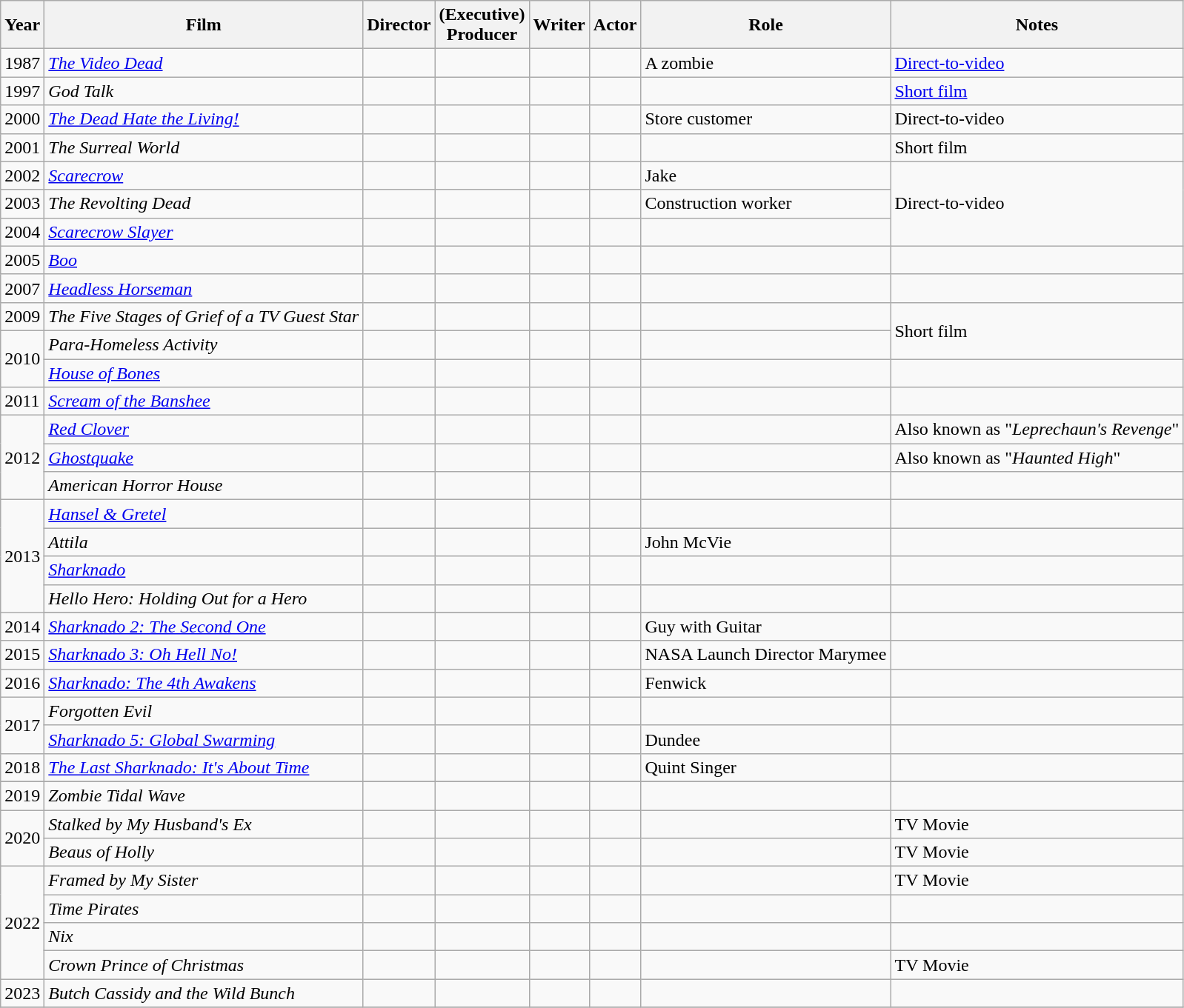<table class="wikitable sortable">
<tr>
<th>Year</th>
<th>Film</th>
<th>Director</th>
<th>(Executive)<br>Producer</th>
<th>Writer</th>
<th>Actor</th>
<th>Role</th>
<th>Notes</th>
</tr>
<tr>
<td>1987</td>
<td><em><a href='#'>The Video Dead</a></em></td>
<td></td>
<td></td>
<td></td>
<td></td>
<td>A zombie</td>
<td><a href='#'>Direct-to-video</a></td>
</tr>
<tr>
<td>1997</td>
<td><em>God Talk</em></td>
<td></td>
<td></td>
<td></td>
<td></td>
<td></td>
<td><a href='#'>Short film</a></td>
</tr>
<tr>
<td>2000</td>
<td><em><a href='#'>The Dead Hate the Living!</a></em></td>
<td></td>
<td></td>
<td></td>
<td></td>
<td>Store customer</td>
<td>Direct-to-video</td>
</tr>
<tr>
<td>2001</td>
<td><em>The Surreal World</em></td>
<td></td>
<td></td>
<td></td>
<td></td>
<td></td>
<td>Short film</td>
</tr>
<tr>
<td>2002</td>
<td><em><a href='#'>Scarecrow</a></em></td>
<td></td>
<td></td>
<td></td>
<td></td>
<td>Jake</td>
<td rowspan=3>Direct-to-video</td>
</tr>
<tr>
<td>2003</td>
<td><em>The Revolting Dead</em></td>
<td></td>
<td></td>
<td></td>
<td></td>
<td>Construction worker</td>
</tr>
<tr>
<td>2004</td>
<td><em><a href='#'>Scarecrow Slayer</a></em></td>
<td></td>
<td></td>
<td></td>
<td></td>
<td></td>
</tr>
<tr>
<td>2005</td>
<td><em><a href='#'>Boo</a></em></td>
<td></td>
<td></td>
<td></td>
<td></td>
<td></td>
<td></td>
</tr>
<tr>
<td>2007</td>
<td><em><a href='#'>Headless Horseman</a></em></td>
<td></td>
<td></td>
<td></td>
<td></td>
<td></td>
<td></td>
</tr>
<tr>
<td>2009</td>
<td><em>The Five Stages of Grief of a TV Guest Star</em></td>
<td></td>
<td></td>
<td></td>
<td></td>
<td></td>
<td rowspan=2>Short film</td>
</tr>
<tr hi>
<td rowspan=2>2010</td>
<td><em>Para-Homeless Activity</em></td>
<td></td>
<td></td>
<td></td>
<td></td>
<td></td>
</tr>
<tr>
<td><em><a href='#'>House of Bones</a></em></td>
<td></td>
<td></td>
<td></td>
<td></td>
<td></td>
<td></td>
</tr>
<tr>
<td>2011</td>
<td><em><a href='#'>Scream of the Banshee</a></em></td>
<td></td>
<td></td>
<td></td>
<td></td>
<td></td>
<td></td>
</tr>
<tr>
<td rowspan=3>2012</td>
<td><em><a href='#'>Red Clover</a></em></td>
<td></td>
<td></td>
<td></td>
<td></td>
<td></td>
<td>Also known as "<em>Leprechaun's Revenge</em>"</td>
</tr>
<tr>
<td><em><a href='#'>Ghostquake</a></em></td>
<td></td>
<td></td>
<td></td>
<td></td>
<td></td>
<td>Also known as "<em>Haunted High</em>"</td>
</tr>
<tr>
<td><em>American Horror House</em></td>
<td></td>
<td></td>
<td></td>
<td></td>
<td></td>
<td></td>
</tr>
<tr>
<td rowspan=4>2013</td>
<td><em><a href='#'>Hansel & Gretel</a></em></td>
<td></td>
<td></td>
<td></td>
<td></td>
<td></td>
<td></td>
</tr>
<tr>
<td><em>Attila</em></td>
<td></td>
<td></td>
<td></td>
<td></td>
<td>John McVie</td>
<td></td>
</tr>
<tr>
<td><em><a href='#'>Sharknado</a></em></td>
<td></td>
<td></td>
<td></td>
<td></td>
<td></td>
<td></td>
</tr>
<tr>
<td><em>Hello Hero: Holding Out for a Hero</em></td>
<td></td>
<td></td>
<td></td>
<td></td>
<td></td>
<td></td>
</tr>
<tr>
<td rowspan=2>2014</td>
</tr>
<tr>
<td><em><a href='#'>Sharknado 2: The Second One</a></em></td>
<td></td>
<td></td>
<td></td>
<td></td>
<td>Guy with Guitar</td>
<td></td>
</tr>
<tr>
<td>2015</td>
<td><em><a href='#'>Sharknado 3: Oh Hell No!</a></em></td>
<td></td>
<td></td>
<td></td>
<td></td>
<td>NASA Launch Director Marymee</td>
<td></td>
</tr>
<tr>
<td>2016</td>
<td><em><a href='#'>Sharknado: The 4th Awakens</a></em></td>
<td></td>
<td></td>
<td></td>
<td></td>
<td>Fenwick</td>
<td></td>
</tr>
<tr>
<td rowspan=2>2017</td>
<td><em>Forgotten Evil</em></td>
<td></td>
<td></td>
<td></td>
<td></td>
<td></td>
<td></td>
</tr>
<tr>
<td><em><a href='#'>Sharknado 5: Global Swarming</a></em></td>
<td></td>
<td></td>
<td></td>
<td></td>
<td>Dundee</td>
<td></td>
</tr>
<tr>
<td>2018</td>
<td><em><a href='#'>The Last Sharknado: It's About Time</a></em></td>
<td></td>
<td></td>
<td></td>
<td></td>
<td>Quint Singer</td>
<td></td>
</tr>
<tr>
</tr>
<tr>
<td>2019</td>
<td><em>Zombie Tidal Wave</em></td>
<td></td>
<td></td>
<td></td>
<td></td>
<td></td>
<td></td>
</tr>
<tr>
<td rowspan=2>2020</td>
<td><em>Stalked by My Husband's Ex</em></td>
<td></td>
<td></td>
<td></td>
<td></td>
<td></td>
<td>TV Movie</td>
</tr>
<tr>
<td><em>Beaus of Holly</em></td>
<td></td>
<td></td>
<td></td>
<td></td>
<td></td>
<td>TV Movie</td>
</tr>
<tr>
<td rowspan=4>2022</td>
<td><em>Framed by My Sister</em></td>
<td></td>
<td></td>
<td></td>
<td></td>
<td></td>
<td>TV Movie</td>
</tr>
<tr>
<td><em>Time Pirates</em></td>
<td></td>
<td></td>
<td></td>
<td></td>
<td></td>
<td></td>
</tr>
<tr>
<td><em>Nix</em></td>
<td></td>
<td></td>
<td></td>
<td></td>
<td></td>
<td></td>
</tr>
<tr>
<td><em>Crown Prince of Christmas</em></td>
<td></td>
<td></td>
<td></td>
<td></td>
<td></td>
<td>TV Movie</td>
</tr>
<tr>
<td>2023</td>
<td><em>Butch Cassidy and the Wild Bunch</em></td>
<td></td>
<td></td>
<td></td>
<td></td>
<td></td>
<td></td>
</tr>
<tr>
</tr>
</table>
